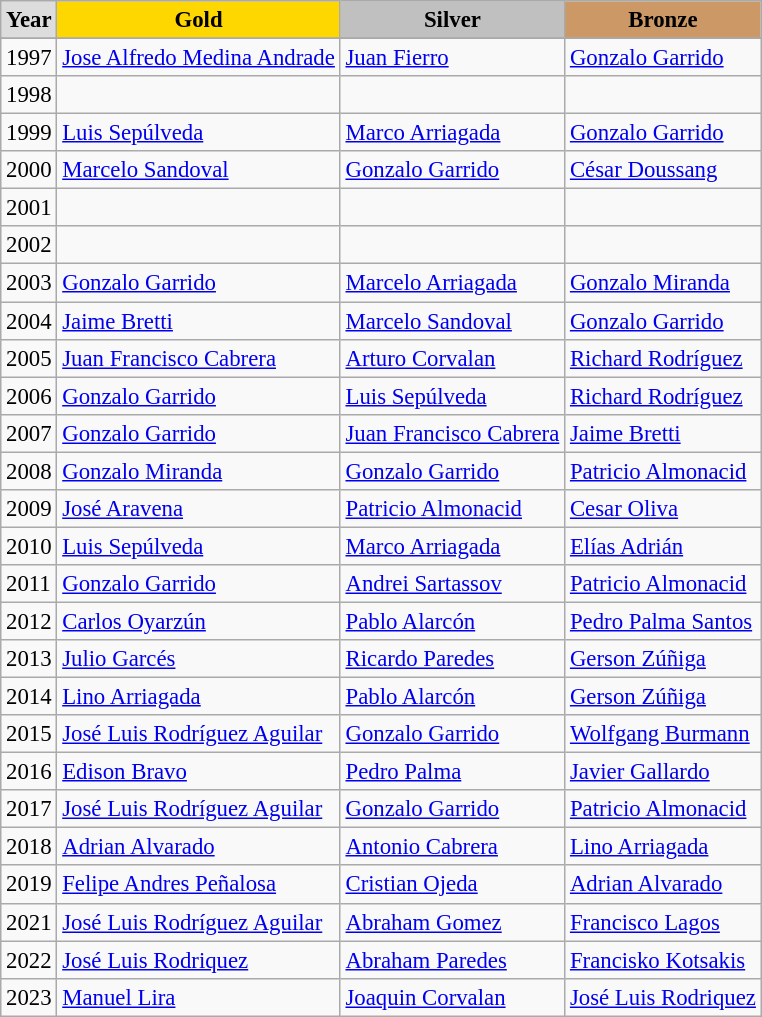<table class="wikitable sortable" style="font-size:95%">
<tr style="text-align:center; background:#e4e4e4; font-weight:bold;">
<td style="background:#ddd; ">Year</td>
<td style="background:gold; ">Gold</td>
<td style="background:silver; ">Silver</td>
<td style="background:#c96; ">Bronze</td>
</tr>
<tr style="background:#efefef;">
</tr>
<tr>
<td>1997</td>
<td><a href='#'>Jose Alfredo Medina Andrade</a></td>
<td><a href='#'>Juan Fierro</a></td>
<td><a href='#'>Gonzalo Garrido</a></td>
</tr>
<tr>
<td>1998</td>
<td></td>
<td></td>
<td></td>
</tr>
<tr>
<td>1999</td>
<td><a href='#'>Luis Sepúlveda</a></td>
<td><a href='#'>Marco Arriagada</a></td>
<td><a href='#'>Gonzalo Garrido</a></td>
</tr>
<tr>
<td>2000</td>
<td><a href='#'>Marcelo Sandoval</a></td>
<td><a href='#'>Gonzalo Garrido</a></td>
<td><a href='#'>César Doussang</a></td>
</tr>
<tr>
<td>2001</td>
<td></td>
<td></td>
<td></td>
</tr>
<tr>
<td>2002</td>
<td></td>
<td></td>
<td></td>
</tr>
<tr>
<td>2003</td>
<td><a href='#'>Gonzalo Garrido</a></td>
<td><a href='#'>Marcelo Arriagada</a></td>
<td><a href='#'>Gonzalo Miranda</a></td>
</tr>
<tr>
<td>2004</td>
<td><a href='#'>Jaime Bretti</a></td>
<td><a href='#'>Marcelo Sandoval</a></td>
<td><a href='#'>Gonzalo Garrido</a></td>
</tr>
<tr>
<td>2005</td>
<td><a href='#'>Juan Francisco Cabrera</a></td>
<td><a href='#'>Arturo Corvalan</a></td>
<td><a href='#'>Richard Rodríguez</a></td>
</tr>
<tr>
<td>2006</td>
<td><a href='#'>Gonzalo Garrido</a></td>
<td><a href='#'>Luis Sepúlveda</a></td>
<td><a href='#'>Richard Rodríguez</a></td>
</tr>
<tr>
<td>2007</td>
<td><a href='#'>Gonzalo Garrido</a></td>
<td><a href='#'>Juan Francisco Cabrera</a></td>
<td><a href='#'>Jaime Bretti</a></td>
</tr>
<tr>
<td>2008</td>
<td><a href='#'>Gonzalo Miranda</a></td>
<td><a href='#'>Gonzalo Garrido</a></td>
<td><a href='#'>Patricio Almonacid</a></td>
</tr>
<tr>
<td>2009</td>
<td><a href='#'>José Aravena</a></td>
<td><a href='#'>Patricio Almonacid</a></td>
<td><a href='#'>Cesar Oliva</a></td>
</tr>
<tr>
<td>2010</td>
<td><a href='#'>Luis Sepúlveda</a></td>
<td><a href='#'>Marco Arriagada</a></td>
<td><a href='#'>Elías Adrián</a></td>
</tr>
<tr>
<td>2011</td>
<td><a href='#'>Gonzalo Garrido</a></td>
<td><a href='#'>Andrei Sartassov</a></td>
<td><a href='#'>Patricio Almonacid</a></td>
</tr>
<tr>
<td>2012</td>
<td><a href='#'>Carlos Oyarzún</a></td>
<td><a href='#'>Pablo Alarcón</a></td>
<td><a href='#'>Pedro Palma Santos</a></td>
</tr>
<tr>
<td>2013</td>
<td><a href='#'>Julio Garcés</a></td>
<td><a href='#'>Ricardo Paredes</a></td>
<td><a href='#'>Gerson Zúñiga</a></td>
</tr>
<tr>
<td>2014</td>
<td><a href='#'>Lino Arriagada</a></td>
<td><a href='#'>Pablo Alarcón</a></td>
<td><a href='#'>Gerson Zúñiga</a></td>
</tr>
<tr>
<td>2015</td>
<td><a href='#'>José Luis Rodríguez Aguilar</a></td>
<td><a href='#'>Gonzalo Garrido</a></td>
<td><a href='#'>Wolfgang Burmann</a></td>
</tr>
<tr>
<td>2016</td>
<td><a href='#'>Edison Bravo</a></td>
<td><a href='#'>Pedro Palma</a></td>
<td><a href='#'>Javier Gallardo</a></td>
</tr>
<tr>
<td>2017</td>
<td><a href='#'>José Luis Rodríguez Aguilar</a></td>
<td><a href='#'>Gonzalo Garrido</a></td>
<td><a href='#'>Patricio Almonacid</a></td>
</tr>
<tr>
<td>2018</td>
<td><a href='#'>Adrian Alvarado</a></td>
<td><a href='#'>Antonio Cabrera</a></td>
<td><a href='#'>Lino Arriagada</a></td>
</tr>
<tr>
<td>2019</td>
<td><a href='#'>Felipe Andres Peñalosa</a></td>
<td><a href='#'>Cristian Ojeda</a></td>
<td><a href='#'>Adrian Alvarado</a></td>
</tr>
<tr>
<td>2021</td>
<td><a href='#'>José Luis Rodríguez Aguilar</a></td>
<td><a href='#'>Abraham Gomez</a></td>
<td><a href='#'>Francisco Lagos</a></td>
</tr>
<tr>
<td>2022</td>
<td><a href='#'>José Luis Rodriquez</a></td>
<td><a href='#'>Abraham Paredes</a></td>
<td><a href='#'>Francisko Kotsakis</a></td>
</tr>
<tr>
<td>2023</td>
<td><a href='#'>Manuel Lira</a></td>
<td><a href='#'>Joaquin Corvalan</a></td>
<td><a href='#'>José Luis Rodriquez</a></td>
</tr>
</table>
